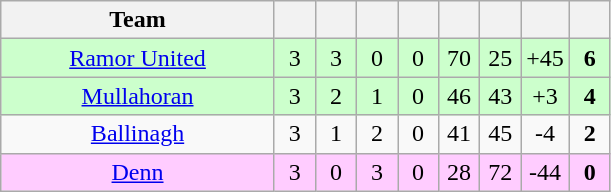<table class="wikitable" style="text-align:center">
<tr>
<th style="width:175px;">Team</th>
<th width="20"></th>
<th width="20"></th>
<th width="20"></th>
<th width="20"></th>
<th width="20"></th>
<th width="20"></th>
<th width="20"></th>
<th width="20"></th>
</tr>
<tr style="background:#cfc;">
<td><a href='#'>Ramor United</a></td>
<td>3</td>
<td>3</td>
<td>0</td>
<td>0</td>
<td>70</td>
<td>25</td>
<td>+45</td>
<td><strong>6</strong></td>
</tr>
<tr style="background:#cfc;">
<td><a href='#'>Mullahoran</a></td>
<td>3</td>
<td>2</td>
<td>1</td>
<td>0</td>
<td>46</td>
<td>43</td>
<td>+3</td>
<td><strong>4</strong></td>
</tr>
<tr>
<td><a href='#'>Ballinagh</a></td>
<td>3</td>
<td>1</td>
<td>2</td>
<td>0</td>
<td>41</td>
<td>45</td>
<td>-4</td>
<td><strong>2</strong></td>
</tr>
<tr style="background:#fcf;">
<td><a href='#'>Denn</a></td>
<td>3</td>
<td>0</td>
<td>3</td>
<td>0</td>
<td>28</td>
<td>72</td>
<td>-44</td>
<td><strong>0</strong></td>
</tr>
</table>
